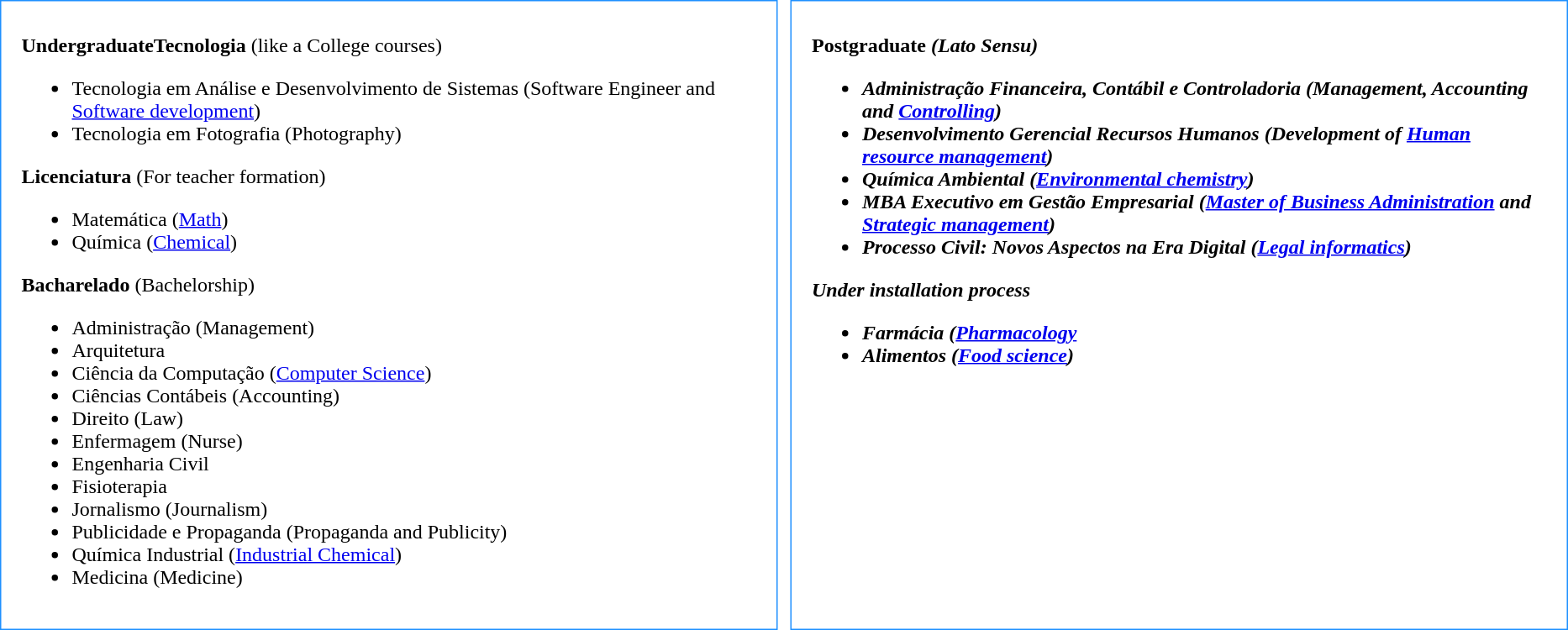<table cellspacing=10>
<tr valign="top">
<td width="33%" style="border:1px solid #1E90FF;padding:1em;padding-top:0.5em;"><br><strong>Undergraduate</strong><strong>Tecnologia</strong> (like a College courses)<ul><li>Tecnologia em Análise e Desenvolvimento de Sistemas (Software Engineer and <a href='#'>Software development</a>)</li><li>Tecnologia em Fotografia (Photography)</li></ul><strong>Licenciatura</strong> (For teacher formation)<ul><li>Matemática (<a href='#'>Math</a>)</li><li>Química (<a href='#'>Chemical</a>)</li></ul><strong>Bacharelado</strong> (Bachelorship)<ul><li>Administração (Management)</li><li>Arquitetura</li><li>Ciência da Computação (<a href='#'>Computer Science</a>)</li><li>Ciências Contábeis (Accounting)</li><li>Direito (Law)</li><li>Enfermagem (Nurse)</li><li>Engenharia Civil</li><li>Fisioterapia</li><li>Jornalismo (Journalism)</li><li>Publicidade e Propaganda (Propaganda and Publicity)</li><li>Química Industrial (<a href='#'>Industrial Chemical</a>)</li><li>Medicina (Medicine)</li></ul></td>
<td width="33%" style="border:1px solid #1E90FF;padding:1em;padding-top:0.5em;"><br><strong>Postgraduate <em>(Lato Sensu)<strong><em><ul><li>Administração Financeira, Contábil e Controladoria (Management, Accounting and <a href='#'>Controlling</a>)</li><li>Desenvolvimento Gerencial Recursos Humanos (Development of <a href='#'>Human resource management</a>)</li><li>Química Ambiental (<a href='#'>Environmental chemistry</a>)</li><li>MBA Executivo em Gestão Empresarial (<a href='#'>Master of Business Administration</a> and <a href='#'>Strategic management</a>)</li><li>Processo Civil: Novos Aspectos na Era Digital (<a href='#'>Legal informatics</a>)</li></ul></strong>Under installation process<strong> <ul><li>Farmácia (<a href='#'>Pharmacology</a></li><li>Alimentos (<a href='#'>Food science</a>)</li></ul></td>
</tr>
</table>
